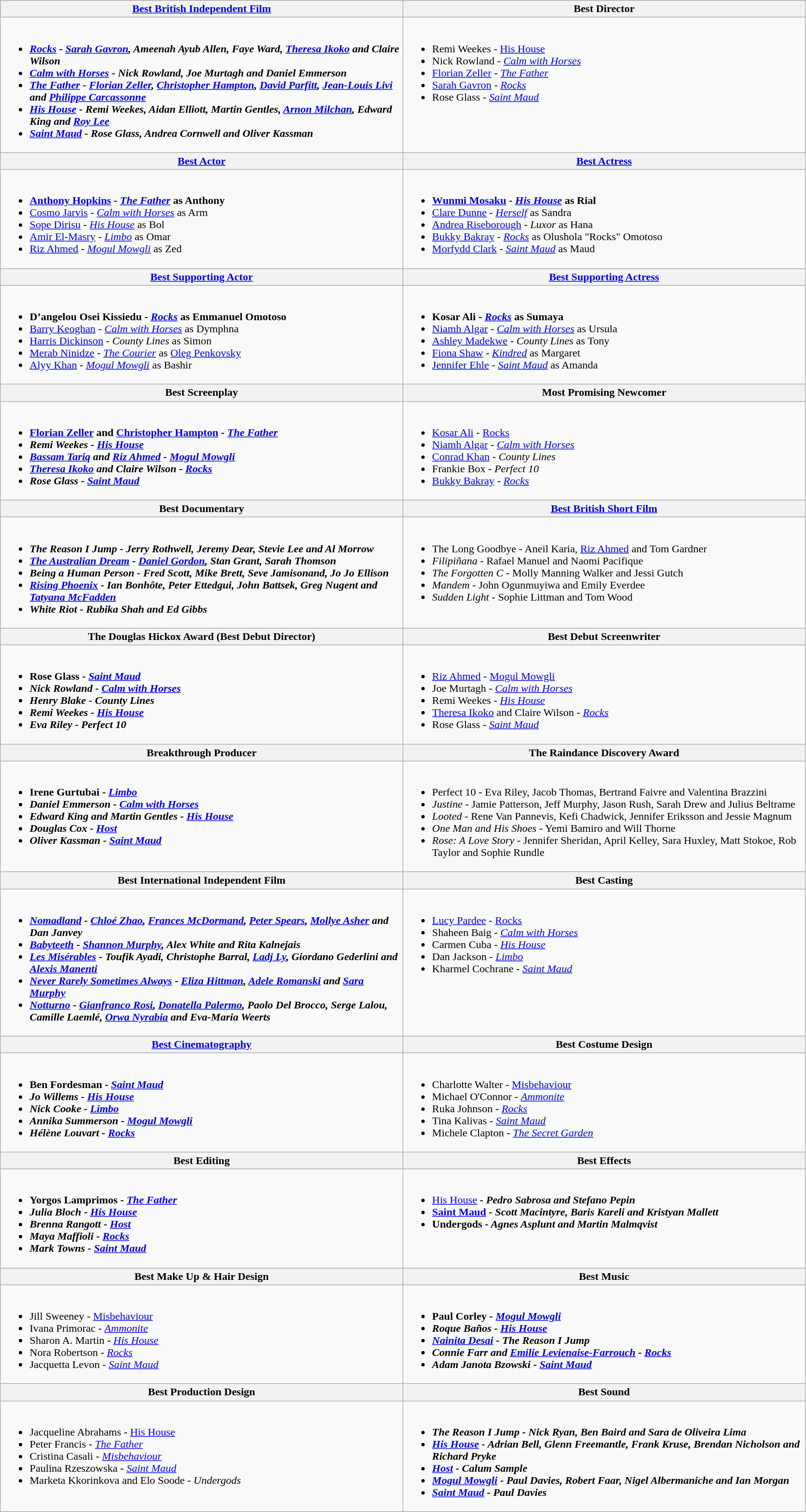<table class="wikitable" style="width:95%">
<tr bgcolor="#bebebe">
<th width="50%"><a href='#'>Best British Independent Film</a></th>
<th width="50%">Best Director</th>
</tr>
<tr>
<td valign="top"><br><ul><li><strong><em><a href='#'>Rocks</a><em> - <a href='#'>Sarah Gavron</a>, Ameenah Ayub Allen, Faye Ward, <a href='#'>Theresa Ikoko</a> and Claire Wilson<strong></li><li></em><a href='#'>Calm with Horses</a><em> - Nick Rowland, Joe Murtagh and Daniel Emmerson</li><li></em><a href='#'>The Father</a><em> - <a href='#'>Florian Zeller</a>, <a href='#'>Christopher Hampton</a>, <a href='#'>David Parfitt</a>, <a href='#'>Jean-Louis Livi</a> and <a href='#'>Philippe Carcassonne</a></li><li></em><a href='#'>His House</a><em> - Remi Weekes, Aidan Elliott, Martin Gentles, <a href='#'>Arnon Milchan</a>, Edward King and <a href='#'>Roy Lee</a></li><li></em><a href='#'>Saint Maud</a><em> - Rose Glass, Andrea Cornwell and Oliver Kassman</li></ul></td>
<td valign="top"><br><ul><li></strong>Remi Weekes - </em><a href='#'>His House</a></em></strong></li><li>Nick Rowland - <em><a href='#'>Calm with Horses</a></em></li><li><a href='#'>Florian Zeller</a> - <em><a href='#'>The Father</a></em></li><li><a href='#'>Sarah Gavron</a> - <em><a href='#'>Rocks</a></em></li><li>Rose Glass - <em><a href='#'>Saint Maud</a></em></li></ul></td>
</tr>
<tr>
<th width="50%"><a href='#'>Best Actor</a></th>
<th width="50%"><a href='#'>Best Actress</a></th>
</tr>
<tr>
<td valign="top"><br><ul><li><strong><a href='#'>Anthony Hopkins</a> - <em><a href='#'>The Father</a></em> as Anthony</strong></li><li><a href='#'>Cosmo Jarvis</a> - <em><a href='#'>Calm with Horses</a></em> as  Arm</li><li><a href='#'>Sope Dirisu</a> - <em><a href='#'>His House</a></em> as Bol</li><li><a href='#'>Amir El-Masry</a> - <em><a href='#'>Limbo</a></em> as Omar</li><li><a href='#'>Riz Ahmed</a> - <em><a href='#'>Mogul Mowgli</a></em> as Zed</li></ul></td>
<td valign="top"><br><ul><li><strong><a href='#'>Wunmi Mosaku</a> - <em><a href='#'>His House</a></em> as Rial</strong></li><li><a href='#'>Clare Dunne</a> - <em><a href='#'>Herself</a></em> as Sandra</li><li><a href='#'>Andrea Riseborough</a> - <em>Luxor</em> as Hana</li><li><a href='#'>Bukky Bakray</a> - <em><a href='#'>Rocks</a></em> as Olushola "Rocks" Omotoso</li><li><a href='#'>Morfydd Clark</a> - <em><a href='#'>Saint Maud</a></em> as Maud</li></ul></td>
</tr>
<tr>
<th width="50%"><a href='#'>Best Supporting Actor</a></th>
<th width="50%"><a href='#'>Best Supporting Actress</a></th>
</tr>
<tr>
<td valign="top"><br><ul><li><strong>D’angelou Osei Kissiedu - <em><a href='#'>Rocks</a></em> as Emmanuel Omotoso</strong></li><li><a href='#'>Barry Keoghan</a> - <em><a href='#'>Calm with Horses</a></em> as Dymphna</li><li><a href='#'>Harris Dickinson</a> - <em>County Lines</em> as Simon</li><li><a href='#'>Merab Ninidze</a> - <em><a href='#'>The Courier</a></em> as <a href='#'>Oleg Penkovsky</a></li><li><a href='#'>Alyy Khan</a> - <em><a href='#'>Mogul Mowgli</a></em> as Bashir</li></ul></td>
<td valign="top"><br><ul><li><strong>Kosar Ali - <em><a href='#'>Rocks</a></em> as Sumaya</strong></li><li><a href='#'>Niamh Algar</a> - <em><a href='#'>Calm with Horses</a></em> as Ursula</li><li><a href='#'>Ashley Madekwe</a> - <em>County Lines</em> as Tony</li><li><a href='#'>Fiona Shaw</a> - <em><a href='#'>Kindred</a></em> as Margaret</li><li><a href='#'>Jennifer Ehle</a> - <em><a href='#'>Saint Maud</a></em> as Amanda</li></ul></td>
</tr>
<tr>
<th width="50%">Best Screenplay</th>
<th width="50%">Most Promising Newcomer</th>
</tr>
<tr>
<td valign="top"><br><ul><li><strong><a href='#'>Florian Zeller</a> and <a href='#'>Christopher Hampton</a> - <em><a href='#'>The Father</a><strong><em></li><li>Remi Weekes - </em><a href='#'>His House</a><em></li><li><a href='#'>Bassam Tariq</a> and <a href='#'>Riz Ahmed</a> - </em><a href='#'>Mogul Mowgli</a><em></li><li><a href='#'>Theresa Ikoko</a> and Claire Wilson - </em><a href='#'>Rocks</a><em></li><li>Rose Glass - </em><a href='#'>Saint Maud</a><em></li></ul></td>
<td valign="top"><br><ul><li></strong><a href='#'>Kosar Ali</a> - </em><a href='#'>Rocks</a></em></strong></li><li><a href='#'>Niamh Algar</a> - <em><a href='#'>Calm with Horses</a></em></li><li><a href='#'>Conrad Khan</a> - <em>County Lines</em></li><li>Frankie Box - <em>Perfect 10</em></li><li><a href='#'>Bukky Bakray</a> - <em><a href='#'>Rocks</a></em></li></ul></td>
</tr>
<tr>
<th width="50%">Best Documentary</th>
<th width="50%"><a href='#'>Best British Short Film</a></th>
</tr>
<tr>
<td valign="top"><br><ul><li><strong><em>The Reason I Jump<em> - Jerry Rothwell, Jeremy Dear, Stevie Lee and Al Morrow<strong></li><li></em><a href='#'>The Australian Dream</a><em> - <a href='#'>Daniel Gordon</a>, Stan Grant, Sarah Thomson</li><li></em>Being a Human Person<em> - Fred Scott, Mike Brett, Seve Jamisonand, Jo Jo Ellison</li><li></em><a href='#'>Rising Phoenix</a><em> - Ian Bonhôte, Peter Ettedgui, John Battsek, Greg Nugent and <a href='#'>Tatyana McFadden</a></li><li></em>White Riot<em> - Rubika Shah and Ed Gibbs</li></ul></td>
<td valign="top"><br><ul><li></em></strong>The Long Goodbye</em> - Aneil Karia, <a href='#'>Riz Ahmed</a> and Tom Gardner</strong></li><li><em>Filipiñana</em> - Rafael Manuel and Naomi Pacifique</li><li><em>The Forgotten C</em> - Molly Manning Walker and Jessi Gutch</li><li><em>Mandem</em> - John Ogunmuyiwa and Emily Everdee</li><li><em>Sudden Light</em> - Sophie Littman and Tom Wood</li></ul></td>
</tr>
<tr>
<th width="50%">The Douglas Hickox Award (Best Debut Director)</th>
<th width="50%">Best Debut Screenwriter</th>
</tr>
<tr>
<td valign="top"><br><ul><li><strong>Rose Glass - <em><a href='#'>Saint Maud</a><strong><em></li><li>Nick Rowland - </em><a href='#'>Calm with Horses</a><em></li><li>Henry Blake - </em>County Lines<em></li><li>Remi Weekes - </em><a href='#'>His House</a><em></li><li>Eva Riley - </em>Perfect 10<em></li></ul></td>
<td valign="top"><br><ul><li></strong><a href='#'>Riz Ahmed</a> - </em><a href='#'>Mogul Mowgli</a></em></strong></li><li>Joe Murtagh - <em><a href='#'>Calm with Horses</a></em></li><li>Remi Weekes - <em><a href='#'>His House</a></em></li><li><a href='#'>Theresa Ikoko</a> and Claire Wilson - <em><a href='#'>Rocks</a></em></li><li>Rose Glass - <em><a href='#'>Saint Maud</a></em></li></ul></td>
</tr>
<tr>
<th width="50%">Breakthrough Producer</th>
<th width="50%">The Raindance Discovery Award</th>
</tr>
<tr>
<td valign="top"><br><ul><li><strong>Irene Gurtubai - <em><a href='#'>Limbo</a><strong><em></li><li>Daniel Emmerson - </em><a href='#'>Calm with Horses</a><em></li><li>Edward King and Martin Gentles - </em><a href='#'>His House</a><em></li><li>Douglas Cox - </em><a href='#'>Host</a><em></li><li>Oliver Kassman - </em><a href='#'>Saint Maud</a><em></li></ul></td>
<td valign="top"><br><ul><li></em></strong>Perfect 10</em> - Eva Riley, Jacob Thomas, Bertrand Faivre and Valentina Brazzini</strong></li><li><em>Justine</em> - Jamie Patterson, Jeff Murphy, Jason Rush, Sarah Drew and Julius Beltrame</li><li><em>Looted</em> - Rene Van Pannevis, Kefi  Chadwick, Jennifer Eriksson and Jessie Magnum</li><li><em>One Man and His Shoes</em> - Yemi Bamiro and Will Thorne</li><li><em>Rose: A Love Story</em> - Jennifer Sheridan, April Kelley, Sara Huxley, Matt Stokoe, Rob Taylor and Sophie Rundle</li></ul></td>
</tr>
<tr>
<th width="50%">Best International Independent Film</th>
<th width="50%">Best Casting</th>
</tr>
<tr>
<td valign="top"><br><ul><li><strong><em><a href='#'>Nomadland</a><em> - <a href='#'>Chloé Zhao</a>, <a href='#'>Frances McDormand</a>, <a href='#'>Peter Spears</a>, <a href='#'>Mollye Asher</a> and Dan Janvey<strong></li><li></em><a href='#'>Babyteeth</a><em> - <a href='#'>Shannon Murphy</a>, Alex White and Rita Kalnejais</li><li></em><a href='#'>Les Misérables</a><em> - Toufik Ayadi, Christophe Barral, <a href='#'>Ladj Ly</a>, Giordano Gederlini and <a href='#'>Alexis Manenti</a></li><li></em><a href='#'>Never Rarely Sometimes Always</a><em> - <a href='#'>Eliza Hittman</a>, <a href='#'>Adele Romanski</a> and <a href='#'>Sara Murphy</a></li><li></em><a href='#'>Notturno</a><em> - <a href='#'>Gianfranco Rosi</a>, <a href='#'>Donatella Palermo</a>, Paolo Del Brocco, Serge Lalou, Camille Laemlé, <a href='#'>Orwa Nyrabia</a> and Eva-Maria Weerts</li></ul></td>
<td valign="top"><br><ul><li></strong><a href='#'>Lucy Pardee</a> - </em><a href='#'>Rocks</a></em></strong></li><li>Shaheen Baig - <em><a href='#'>Calm with Horses</a></em></li><li>Carmen Cuba - <em><a href='#'>His House</a></em></li><li>Dan Jackson - <em><a href='#'>Limbo</a></em></li><li>Kharmel Cochrane - <em><a href='#'>Saint Maud</a></em></li></ul></td>
</tr>
<tr>
<th width="50%"><a href='#'>Best Cinematography</a></th>
<th width="50%">Best Costume Design</th>
</tr>
<tr>
<td valign="top"><br><ul><li><strong>Ben Fordesman - <em><a href='#'>Saint Maud</a><strong><em></li><li>Jo Willems - </em><a href='#'>His House</a><em></li><li>Nick Cooke - </em><a href='#'>Limbo</a><em></li><li>Annika Summerson - </em><a href='#'>Mogul Mowgli</a><em></li><li>Hélène Louvart - </em><a href='#'>Rocks</a><em></li></ul></td>
<td valign="top"><br><ul><li></strong>Charlotte Walter - </em><a href='#'>Misbehaviour</a></em></strong></li><li>Michael O'Connor - <em><a href='#'>Ammonite</a></em></li><li>Ruka Johnson - <em><a href='#'>Rocks</a></em></li><li>Tina Kalivas - <em><a href='#'>Saint Maud</a></em></li><li>Michele Clapton - <em><a href='#'>The Secret Garden</a></em></li></ul></td>
</tr>
<tr>
<th width="50%">Best Editing</th>
<th width="50%">Best Effects</th>
</tr>
<tr>
<td valign="top"><br><ul><li><strong>Yorgos Lamprimos - <em><a href='#'>The Father</a><strong><em></li><li>Julia Bloch - </em><a href='#'>His House</a><em></li><li>Brenna Rangott - </em><a href='#'>Host</a><em></li><li>Maya Maffioli - </em><a href='#'>Rocks</a><em></li><li>Mark Towns - </em><a href='#'>Saint Maud</a><em></li></ul></td>
<td valign="top"><br><ul><li></em></strong><a href='#'>His House</a><strong><em> - Pedro Sabrosa and Stefano Pepin</li><li></em><a href='#'>Saint Maud</a><em> - Scott Macintyre, Baris Kareli and Kristyan Mallett</li><li></em>Undergods<em> - Agnes Asplunt and Martin Malmqvist</li></ul></td>
</tr>
<tr>
<th width="50%">Best Make Up & Hair Design</th>
<th width="50%">Best Music</th>
</tr>
<tr>
<td valign="top"><br><ul><li></strong>Jill Sweeney - </em><a href='#'>Misbehaviour</a></em></strong></li><li>Ivana Primorac - <em><a href='#'>Ammonite</a></em></li><li>Sharon A. Martin - <em><a href='#'>His House</a></em></li><li>Nora Robertson - <em><a href='#'>Rocks</a></em></li><li>Jacquetta Levon - <em><a href='#'>Saint Maud</a></em></li></ul></td>
<td valign="top"><br><ul><li><strong>Paul Corley - <em><a href='#'>Mogul Mowgli</a><strong><em></li><li>Roque Baños - </em><a href='#'>His House</a><em></li><li><a href='#'>Nainita Desai</a> - </em>The Reason I Jump<em></li><li>Connie Farr and <a href='#'>Emilie Levienaise-Farrouch</a> - </em><a href='#'>Rocks</a><em></li><li>Adam Janota Bzowski - </em><a href='#'>Saint Maud</a><em></li></ul></td>
</tr>
<tr>
<th width="50%">Best Production Design</th>
<th width="50%">Best Sound</th>
</tr>
<tr>
<td valign="top"><br><ul><li></strong>Jacqueline Abrahams - </em><a href='#'>His House</a></em></strong></li><li>Peter Francis - <em><a href='#'>The Father</a></em></li><li>Cristina Casali - <em><a href='#'>Misbehaviour</a></em></li><li>Paulina Rzeszowska - <em><a href='#'>Saint Maud</a></em></li><li>Marketa Kkorinkova and Elo Soode - <em>Undergods</em></li></ul></td>
<td valign="top"><br><ul><li><strong><em>The Reason I Jump<em> - Nick Ryan, Ben Baird and Sara de Oliveira Lima<strong></li><li></em><a href='#'>His House</a><em> - Adrian Bell, Glenn Freemantle, Frank Kruse, Brendan Nicholson and Richard Pryke</li><li></em><a href='#'>Host</a><em> - Calum Sample</li><li></em><a href='#'>Mogul Mowgli</a><em> - Paul Davies, Robert Faar, Nigel Albermaniche and Ian Morgan</li><li></em><a href='#'>Saint Maud</a><em> - Paul Davies</li></ul></td>
</tr>
</table>
